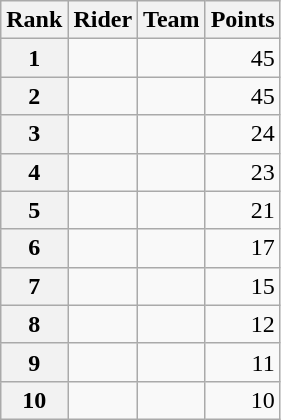<table class="wikitable" margin-bottom:0;">
<tr>
<th scope="col">Rank</th>
<th scope="col">Rider</th>
<th scope="col">Team</th>
<th scope="col">Points</th>
</tr>
<tr>
<th scope="row">1</th>
<td> </td>
<td></td>
<td style="text-align:right;">45</td>
</tr>
<tr>
<th scope="row">2</th>
<td> </td>
<td></td>
<td style="text-align:right;">45</td>
</tr>
<tr>
<th scope="row">3</th>
<td></td>
<td></td>
<td style="text-align:right;">24</td>
</tr>
<tr>
<th scope="row">4</th>
<td></td>
<td></td>
<td style="text-align:right;">23</td>
</tr>
<tr>
<th scope="row">5</th>
<td></td>
<td></td>
<td style="text-align:right;">21</td>
</tr>
<tr>
<th scope="row">6</th>
<td> </td>
<td></td>
<td style="text-align:right;">17</td>
</tr>
<tr>
<th scope="row">7</th>
<td></td>
<td></td>
<td style="text-align:right;">15</td>
</tr>
<tr>
<th scope="row">8</th>
<td></td>
<td></td>
<td style="text-align:right;">12</td>
</tr>
<tr>
<th scope="row">9</th>
<td></td>
<td></td>
<td style="text-align:right;">11</td>
</tr>
<tr>
<th scope="row">10</th>
<td></td>
<td></td>
<td style="text-align:right;">10</td>
</tr>
</table>
